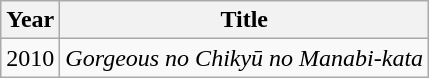<table class="wikitable">
<tr>
<th>Year</th>
<th>Title</th>
</tr>
<tr>
<td>2010</td>
<td><em>Gorgeous no Chikyū no Manabi-kata</em></td>
</tr>
</table>
